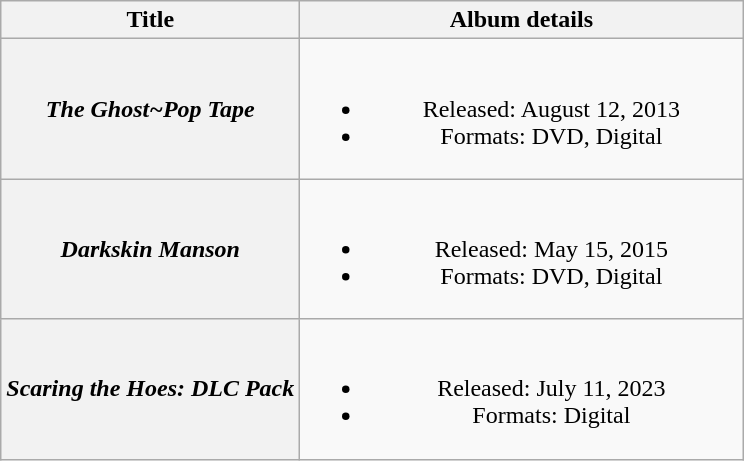<table class="wikitable plainrowheaders" style="text-align:center;">
<tr>
<th scope="col" style="width:12em;">Title</th>
<th scope="col" style="width:18em;">Album details</th>
</tr>
<tr>
<th scope="row"><em>The Ghost~Pop Tape</em></th>
<td><br><ul><li>Released: August 12, 2013</li><li>Formats: DVD, Digital</li></ul></td>
</tr>
<tr>
<th scope="row"><em>Darkskin Manson</em></th>
<td><br><ul><li>Released: May 15, 2015</li><li>Formats: DVD, Digital</li></ul></td>
</tr>
<tr>
<th scope="row"><em>Scaring the Hoes: DLC Pack</em><br></th>
<td><br><ul><li>Released: July 11, 2023</li><li>Formats: Digital</li></ul></td>
</tr>
</table>
